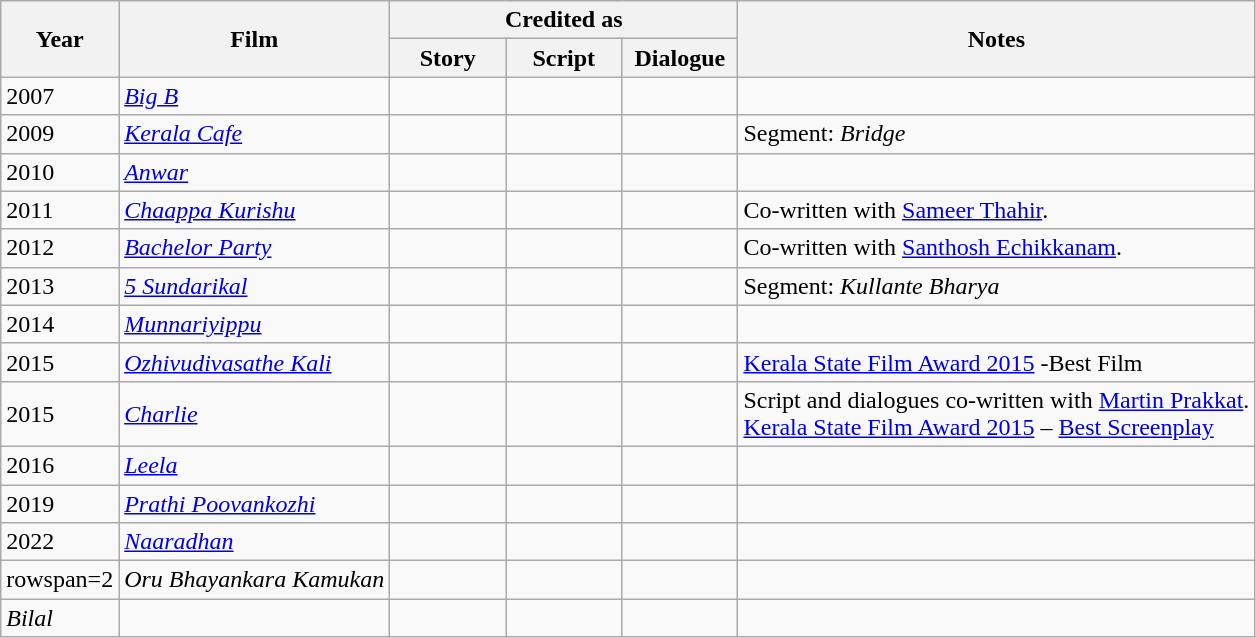<table class="wikitable">
<tr>
<th rowspan="2" width="33">Year</th>
<th rowspan="2">Film</th>
<th colspan="3">Credited as</th>
<th rowspan="2">Notes</th>
</tr>
<tr>
<th width=70>Story</th>
<th width=70>Script</th>
<th width=70>Dialogue</th>
</tr>
<tr>
<td>2007</td>
<td><em><a href='#'>Big B</a></em></td>
<td></td>
<td></td>
<td></td>
<td></td>
</tr>
<tr>
<td>2009</td>
<td><em><a href='#'>Kerala Cafe</a></em></td>
<td></td>
<td></td>
<td></td>
<td>Segment: <em>Bridge</em></td>
</tr>
<tr>
<td>2010</td>
<td><em><a href='#'>Anwar</a></em></td>
<td></td>
<td></td>
<td></td>
<td></td>
</tr>
<tr>
<td>2011</td>
<td><em><a href='#'>Chaappa Kurishu</a></em></td>
<td></td>
<td></td>
<td></td>
<td>Co-written with <a href='#'>Sameer Thahir</a>.</td>
</tr>
<tr>
<td>2012</td>
<td><em><a href='#'>Bachelor Party</a></em></td>
<td></td>
<td></td>
<td></td>
<td>Co-written with <a href='#'>Santhosh Echikkanam</a>.</td>
</tr>
<tr>
<td>2013</td>
<td><em><a href='#'>5 Sundarikal</a></em></td>
<td></td>
<td></td>
<td></td>
<td>Segment: <em>Kullante Bharya</em></td>
</tr>
<tr>
<td>2014</td>
<td><em><a href='#'>Munnariyippu</a></em></td>
<td></td>
<td></td>
<td></td>
<td></td>
</tr>
<tr>
<td>2015</td>
<td><em><a href='#'>Ozhivudivasathe Kali</a></em></td>
<td></td>
<td></td>
<td></td>
<td><a href='#'>Kerala State Film Award 2015</a> -Best Film</td>
</tr>
<tr>
<td>2015</td>
<td><em><a href='#'>Charlie</a></em></td>
<td></td>
<td></td>
<td></td>
<td>Script and dialogues co-written with <a href='#'>Martin Prakkat</a>.<br><a href='#'>Kerala State Film Award 2015</a> – <a href='#'>Best Screenplay</a></td>
</tr>
<tr>
<td>2016</td>
<td><em><a href='#'>Leela</a></em></td>
<td></td>
<td></td>
<td></td>
<td></td>
</tr>
<tr>
<td>2019</td>
<td><em><a href='#'>Prathi Poovankozhi</a></em></td>
<td></td>
<td></td>
<td></td>
<td></td>
</tr>
<tr>
<td>2022</td>
<td><em><a href='#'>Naaradhan</a></em></td>
<td></td>
<td></td>
<td></td>
<td></td>
</tr>
<tr>
<td>rowspan=2 </td>
<td><em>Oru Bhayankara Kamukan</em></td>
<td></td>
<td></td>
<td></td>
<td></td>
</tr>
<tr>
<td><em>Bilal</em></td>
<td></td>
<td></td>
<td></td>
<td></td>
</tr>
</table>
